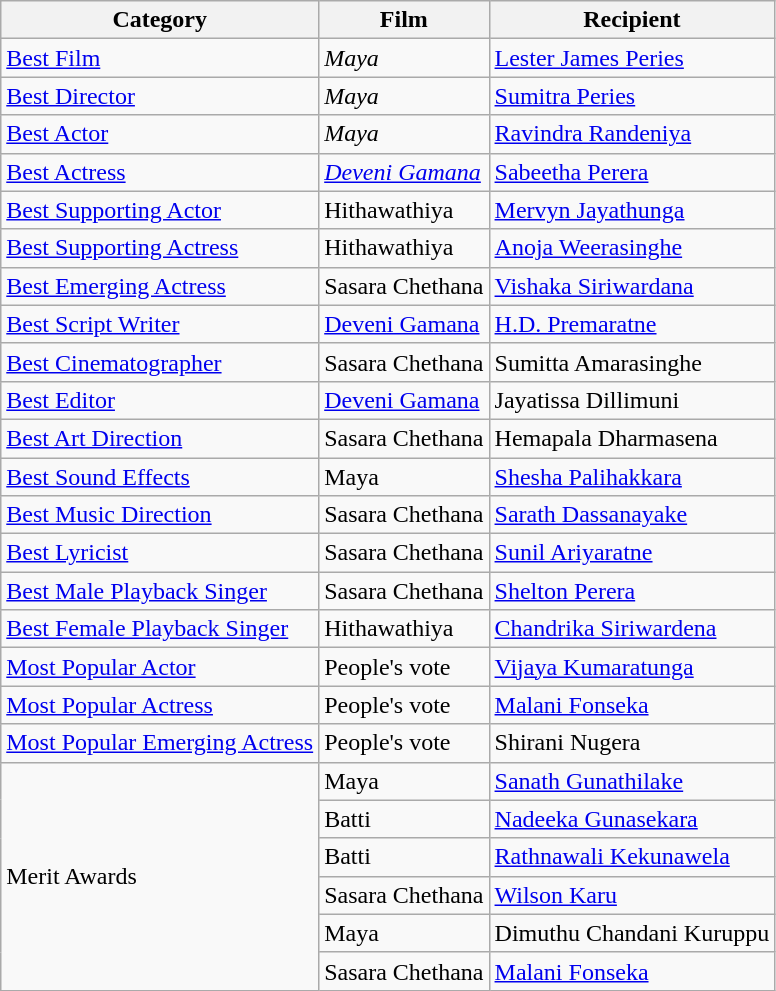<table class="wikitable plainrowheaders sortable">
<tr>
<th scope="col">Category</th>
<th scope="col">Film</th>
<th scope="col">Recipient</th>
</tr>
<tr>
<td><a href='#'>Best Film</a></td>
<td><em>Maya</em></td>
<td><a href='#'>Lester James Peries</a></td>
</tr>
<tr>
<td><a href='#'>Best Director</a></td>
<td><em>Maya</em></td>
<td><a href='#'>Sumitra Peries</a></td>
</tr>
<tr>
<td><a href='#'>Best Actor</a></td>
<td><em>Maya</em></td>
<td><a href='#'>Ravindra Randeniya</a></td>
</tr>
<tr>
<td><a href='#'>Best Actress</a></td>
<td><em><a href='#'>Deveni Gamana</a><strong></td>
<td><a href='#'>Sabeetha Perera</a></td>
</tr>
<tr>
<td><a href='#'>Best Supporting Actor</a></td>
<td></em>Hithawathiya<em></td>
<td><a href='#'>Mervyn Jayathunga</a></td>
</tr>
<tr>
<td><a href='#'>Best Supporting Actress</a></td>
<td></em>Hithawathiya<em></td>
<td><a href='#'>Anoja Weerasinghe</a></td>
</tr>
<tr>
<td><a href='#'>Best Emerging Actress</a></td>
<td></em>Sasara Chethana<em></td>
<td><a href='#'>Vishaka Siriwardana</a></td>
</tr>
<tr>
<td><a href='#'>Best Script Writer</a></td>
<td></em><a href='#'>Deveni Gamana</a><em></td>
<td><a href='#'>H.D. Premaratne</a></td>
</tr>
<tr>
<td><a href='#'>Best Cinematographer</a></td>
<td></em>Sasara Chethana<em></td>
<td>Sumitta Amarasinghe</td>
</tr>
<tr>
<td><a href='#'>Best Editor</a></td>
<td></em><a href='#'>Deveni Gamana</a><em></td>
<td>Jayatissa Dillimuni</td>
</tr>
<tr>
<td><a href='#'>Best Art Direction</a></td>
<td></em>Sasara Chethana<em></td>
<td>Hemapala Dharmasena</td>
</tr>
<tr>
<td><a href='#'>Best Sound Effects</a></td>
<td></em>Maya<em></td>
<td><a href='#'>Shesha Palihakkara</a></td>
</tr>
<tr>
<td><a href='#'>Best Music Direction</a></td>
<td></em>Sasara Chethana<em></td>
<td><a href='#'>Sarath Dassanayake</a></td>
</tr>
<tr>
<td><a href='#'>Best Lyricist</a></td>
<td></em>Sasara Chethana<em></td>
<td><a href='#'>Sunil Ariyaratne</a></td>
</tr>
<tr>
<td><a href='#'>Best Male Playback Singer</a></td>
<td></em>Sasara Chethana<em></td>
<td><a href='#'>Shelton Perera</a></td>
</tr>
<tr>
<td><a href='#'>Best Female Playback Singer</a></td>
<td></em>Hithawathiya<em></td>
<td><a href='#'>Chandrika Siriwardena</a></td>
</tr>
<tr>
<td><a href='#'>Most Popular Actor</a></td>
<td>People's vote</td>
<td><a href='#'>Vijaya Kumaratunga</a></td>
</tr>
<tr>
<td><a href='#'>Most Popular Actress</a></td>
<td>People's vote</td>
<td><a href='#'>Malani Fonseka</a></td>
</tr>
<tr>
<td><a href='#'>Most Popular Emerging Actress</a></td>
<td>People's vote</td>
<td>Shirani Nugera</td>
</tr>
<tr>
<td rowspan=6>Merit Awards</td>
<td></em>Maya<em></td>
<td><a href='#'>Sanath Gunathilake</a></td>
</tr>
<tr>
<td></em>Batti<em></td>
<td><a href='#'>Nadeeka Gunasekara</a></td>
</tr>
<tr>
<td></em>Batti<em></td>
<td><a href='#'>Rathnawali Kekunawela</a></td>
</tr>
<tr>
<td></em>Sasara Chethana<em></td>
<td><a href='#'>Wilson Karu</a></td>
</tr>
<tr>
<td></em>Maya<em></td>
<td>Dimuthu Chandani Kuruppu</td>
</tr>
<tr>
<td></em>Sasara Chethana<em></td>
<td><a href='#'>Malani Fonseka</a></td>
</tr>
</table>
